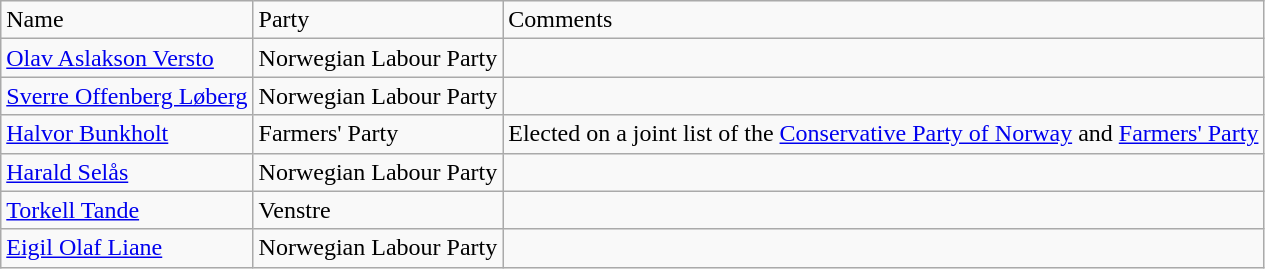<table class="wikitable">
<tr>
<td>Name</td>
<td>Party</td>
<td>Comments</td>
</tr>
<tr>
<td><a href='#'>Olav Aslakson Versto</a></td>
<td>Norwegian Labour Party</td>
<td></td>
</tr>
<tr>
<td><a href='#'>Sverre Offenberg Løberg</a></td>
<td>Norwegian Labour Party</td>
<td></td>
</tr>
<tr>
<td><a href='#'>Halvor Bunkholt</a></td>
<td>Farmers' Party</td>
<td>Elected on a joint list of the <a href='#'>Conservative Party of Norway</a> and <a href='#'>Farmers' Party</a></td>
</tr>
<tr>
<td><a href='#'>Harald Selås</a></td>
<td>Norwegian Labour Party</td>
<td></td>
</tr>
<tr>
<td><a href='#'>Torkell Tande</a></td>
<td>Venstre</td>
<td></td>
</tr>
<tr>
<td><a href='#'>Eigil Olaf Liane</a></td>
<td>Norwegian Labour Party</td>
<td></td>
</tr>
</table>
